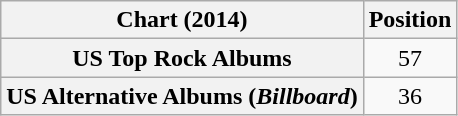<table class="wikitable sortable plainrowheaders">
<tr>
<th scope="col">Chart (2014)</th>
<th scope="col">Position</th>
</tr>
<tr>
<th scope="row">US Top Rock Albums</th>
<td style="text-align:center;">57</td>
</tr>
<tr>
<th scope="row">US Alternative Albums (<em>Billboard</em>)</th>
<td style="text-align:center;">36</td>
</tr>
</table>
